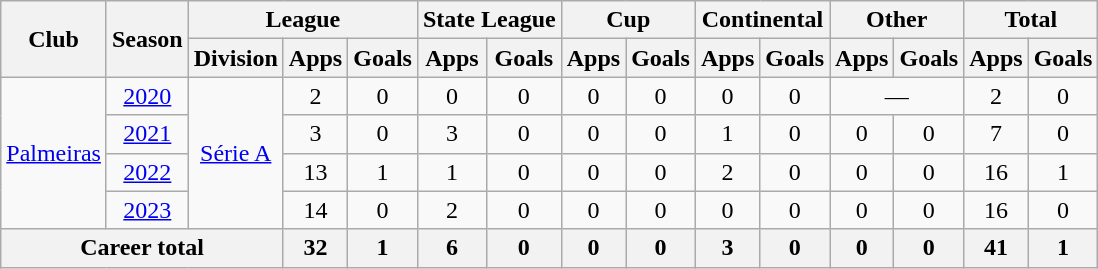<table class="wikitable" style="text-align: center">
<tr>
<th rowspan="2">Club</th>
<th rowspan="2">Season</th>
<th colspan="3">League</th>
<th colspan="2">State League</th>
<th colspan="2">Cup</th>
<th colspan="2">Continental</th>
<th colspan="2">Other</th>
<th colspan="2">Total</th>
</tr>
<tr>
<th>Division</th>
<th>Apps</th>
<th>Goals</th>
<th>Apps</th>
<th>Goals</th>
<th>Apps</th>
<th>Goals</th>
<th>Apps</th>
<th>Goals</th>
<th>Apps</th>
<th>Goals</th>
<th>Apps</th>
<th>Goals</th>
</tr>
<tr>
<td rowspan="4"><a href='#'>Palmeiras</a></td>
<td><a href='#'>2020</a></td>
<td rowspan="4"><a href='#'>Série A</a></td>
<td>2</td>
<td>0</td>
<td>0</td>
<td>0</td>
<td>0</td>
<td>0</td>
<td>0</td>
<td>0</td>
<td colspan="2">—</td>
<td>2</td>
<td>0</td>
</tr>
<tr>
<td><a href='#'>2021</a></td>
<td>3</td>
<td>0</td>
<td>3</td>
<td>0</td>
<td>0</td>
<td>0</td>
<td>1</td>
<td>0</td>
<td>0</td>
<td>0</td>
<td>7</td>
<td>0</td>
</tr>
<tr>
<td><a href='#'>2022</a></td>
<td>13</td>
<td>1</td>
<td>1</td>
<td>0</td>
<td>0</td>
<td>0</td>
<td>2</td>
<td>0</td>
<td>0</td>
<td>0</td>
<td>16</td>
<td>1</td>
</tr>
<tr>
<td><a href='#'>2023</a></td>
<td>14</td>
<td>0</td>
<td>2</td>
<td>0</td>
<td>0</td>
<td>0</td>
<td>0</td>
<td>0</td>
<td>0</td>
<td>0</td>
<td>16</td>
<td>0</td>
</tr>
<tr>
<th colspan="3"><strong>Career total</strong></th>
<th>32</th>
<th>1</th>
<th>6</th>
<th>0</th>
<th>0</th>
<th>0</th>
<th>3</th>
<th>0</th>
<th>0</th>
<th>0</th>
<th>41</th>
<th>1</th>
</tr>
</table>
